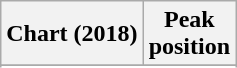<table class="wikitable sortable plainrowheaders">
<tr>
<th>Chart (2018)</th>
<th>Peak<br>position</th>
</tr>
<tr>
</tr>
<tr>
</tr>
<tr>
</tr>
</table>
